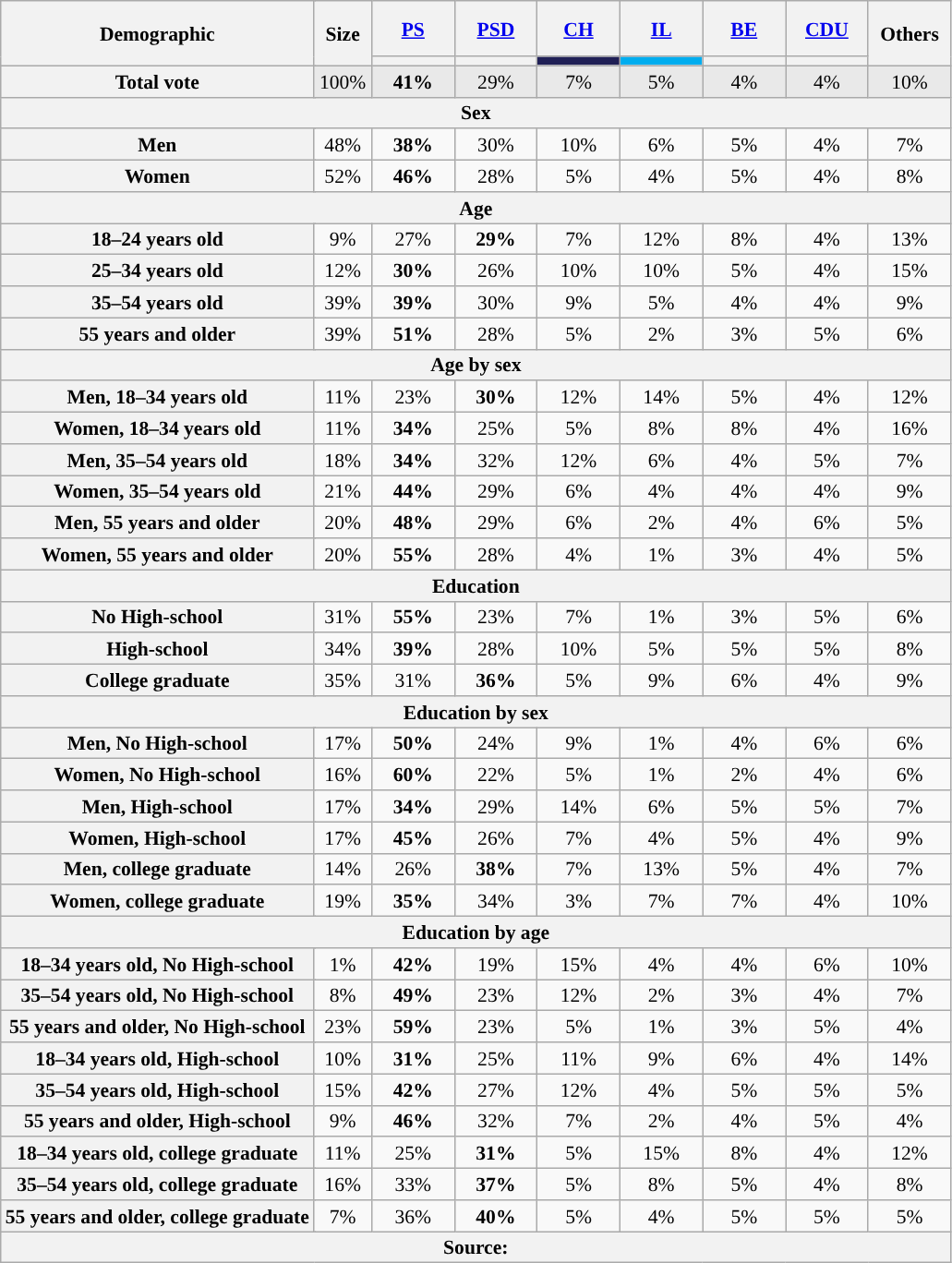<table class="wikitable" style="text-align:center;font-size:90%;line-height:16px;">
<tr style="height:40px;">
<th rowspan="2" colspan="2">Demographic</th>
<th rowspan="2" style="width:35px;">Size</th>
<th style="width:53px;"><a href='#'>PS</a></th>
<th style="width:53px;"><a href='#'>PSD</a></th>
<th style="width:53px;"><a href='#'>CH</a></th>
<th style="width:53px;"><a href='#'>IL</a></th>
<th style="width:53px;"><a href='#'>BE</a></th>
<th style="width:53px;"><a href='#'>CDU</a></th>
<th rowspan="2" style="width:53px;">Others</th>
</tr>
<tr>
<th style="background:"></th>
<th style="background:"></th>
<th style="background:#202056;"></th>
<th style="background:#00ADEF;"></th>
<th style="background:"></th>
<th style="background:"></th>
</tr>
<tr style="background:#E9E9E9;">
<th colspan="2">Total vote</th>
<td>100%</td>
<td><strong>41%</strong></td>
<td>29%</td>
<td>7%</td>
<td>5%</td>
<td>4%</td>
<td>4%</td>
<td>10%</td>
</tr>
<tr>
<th colspan="13">Sex</th>
</tr>
<tr>
<th colspan="2">Men</th>
<td>48%</td>
<td><strong>38%</strong></td>
<td>30%</td>
<td>10%</td>
<td>6%</td>
<td>5%</td>
<td>4%</td>
<td>7%</td>
</tr>
<tr>
<th colspan="2">Women</th>
<td>52%</td>
<td><strong>46%</strong></td>
<td>28%</td>
<td>5%</td>
<td>4%</td>
<td>5%</td>
<td>4%</td>
<td>8%</td>
</tr>
<tr>
<th colspan="13">Age</th>
</tr>
<tr>
<th colspan="2">18–24 years old</th>
<td>9%</td>
<td>27%</td>
<td><strong>29%</strong></td>
<td>7%</td>
<td>12%</td>
<td>8%</td>
<td>4%</td>
<td>13%</td>
</tr>
<tr>
<th colspan="2">25–34 years old</th>
<td>12%</td>
<td><strong>30%</strong></td>
<td>26%</td>
<td>10%</td>
<td>10%</td>
<td>5%</td>
<td>4%</td>
<td>15%</td>
</tr>
<tr>
<th colspan="2">35–54 years old</th>
<td>39%</td>
<td><strong>39%</strong></td>
<td>30%</td>
<td>9%</td>
<td>5%</td>
<td>4%</td>
<td>4%</td>
<td>9%</td>
</tr>
<tr>
<th colspan="2">55 years and older</th>
<td>39%</td>
<td><strong>51%</strong></td>
<td>28%</td>
<td>5%</td>
<td>2%</td>
<td>3%</td>
<td>5%</td>
<td>6%</td>
</tr>
<tr>
<th colspan="13">Age by sex</th>
</tr>
<tr>
<th colspan="2">Men, 18–34 years old</th>
<td>11%</td>
<td>23%</td>
<td><strong>30%</strong></td>
<td>12%</td>
<td>14%</td>
<td>5%</td>
<td>4%</td>
<td>12%</td>
</tr>
<tr>
<th colspan="2">Women, 18–34 years old</th>
<td>11%</td>
<td><strong>34%</strong></td>
<td>25%</td>
<td>5%</td>
<td>8%</td>
<td>8%</td>
<td>4%</td>
<td>16%</td>
</tr>
<tr>
<th colspan="2">Men, 35–54 years old</th>
<td>18%</td>
<td><strong>34%</strong></td>
<td>32%</td>
<td>12%</td>
<td>6%</td>
<td>4%</td>
<td>5%</td>
<td>7%</td>
</tr>
<tr>
<th colspan="2">Women, 35–54 years old</th>
<td>21%</td>
<td><strong>44%</strong></td>
<td>29%</td>
<td>6%</td>
<td>4%</td>
<td>4%</td>
<td>4%</td>
<td>9%</td>
</tr>
<tr>
<th colspan="2">Men, 55 years and older</th>
<td>20%</td>
<td><strong>48%</strong></td>
<td>29%</td>
<td>6%</td>
<td>2%</td>
<td>4%</td>
<td>6%</td>
<td>5%</td>
</tr>
<tr>
<th colspan="2">Women, 55 years and older</th>
<td>20%</td>
<td><strong>55%</strong></td>
<td>28%</td>
<td>4%</td>
<td>1%</td>
<td>3%</td>
<td>4%</td>
<td>5%</td>
</tr>
<tr>
<th colspan="13">Education</th>
</tr>
<tr>
<th colspan="2">No High-school</th>
<td>31%</td>
<td><strong>55%</strong></td>
<td>23%</td>
<td>7%</td>
<td>1%</td>
<td>3%</td>
<td>5%</td>
<td>6%</td>
</tr>
<tr>
<th colspan="2">High-school</th>
<td>34%</td>
<td><strong>39%</strong></td>
<td>28%</td>
<td>10%</td>
<td>5%</td>
<td>5%</td>
<td>5%</td>
<td>8%</td>
</tr>
<tr>
<th colspan="2">College graduate</th>
<td>35%</td>
<td>31%</td>
<td><strong>36%</strong></td>
<td>5%</td>
<td>9%</td>
<td>6%</td>
<td>4%</td>
<td>9%</td>
</tr>
<tr>
<th colspan="13">Education by sex</th>
</tr>
<tr>
<th colspan="2">Men, No High-school</th>
<td>17%</td>
<td><strong>50%</strong></td>
<td>24%</td>
<td>9%</td>
<td>1%</td>
<td>4%</td>
<td>6%</td>
<td>6%</td>
</tr>
<tr>
<th colspan="2">Women, No High-school</th>
<td>16%</td>
<td><strong>60%</strong></td>
<td>22%</td>
<td>5%</td>
<td>1%</td>
<td>2%</td>
<td>4%</td>
<td>6%</td>
</tr>
<tr>
<th colspan="2">Men, High-school</th>
<td>17%</td>
<td><strong>34%</strong></td>
<td>29%</td>
<td>14%</td>
<td>6%</td>
<td>5%</td>
<td>5%</td>
<td>7%</td>
</tr>
<tr>
<th colspan="2">Women, High-school</th>
<td>17%</td>
<td><strong>45%</strong></td>
<td>26%</td>
<td>7%</td>
<td>4%</td>
<td>5%</td>
<td>4%</td>
<td>9%</td>
</tr>
<tr>
<th colspan="2">Men, college graduate</th>
<td>14%</td>
<td>26%</td>
<td><strong>38%</strong></td>
<td>7%</td>
<td>13%</td>
<td>5%</td>
<td>4%</td>
<td>7%</td>
</tr>
<tr>
<th colspan="2">Women, college graduate</th>
<td>19%</td>
<td><strong>35%</strong></td>
<td>34%</td>
<td>3%</td>
<td>7%</td>
<td>7%</td>
<td>4%</td>
<td>10%</td>
</tr>
<tr>
<th colspan="13">Education by age</th>
</tr>
<tr>
<th colspan="2">18–34 years old, No High-school</th>
<td>1%</td>
<td><strong>42%</strong></td>
<td>19%</td>
<td>15%</td>
<td>4%</td>
<td>4%</td>
<td>6%</td>
<td>10%</td>
</tr>
<tr>
<th colspan="2">35–54 years old, No High-school</th>
<td>8%</td>
<td><strong>49%</strong></td>
<td>23%</td>
<td>12%</td>
<td>2%</td>
<td>3%</td>
<td>4%</td>
<td>7%</td>
</tr>
<tr>
<th colspan="2">55 years and older, No High-school</th>
<td>23%</td>
<td><strong>59%</strong></td>
<td>23%</td>
<td>5%</td>
<td>1%</td>
<td>3%</td>
<td>5%</td>
<td>4%</td>
</tr>
<tr>
<th colspan="2">18–34 years old, High-school</th>
<td>10%</td>
<td><strong>31%</strong></td>
<td>25%</td>
<td>11%</td>
<td>9%</td>
<td>6%</td>
<td>4%</td>
<td>14%</td>
</tr>
<tr>
<th colspan="2">35–54 years old, High-school</th>
<td>15%</td>
<td><strong>42%</strong></td>
<td>27%</td>
<td>12%</td>
<td>4%</td>
<td>5%</td>
<td>5%</td>
<td>5%</td>
</tr>
<tr>
<th colspan="2">55 years and older, High-school</th>
<td>9%</td>
<td><strong>46%</strong></td>
<td>32%</td>
<td>7%</td>
<td>2%</td>
<td>4%</td>
<td>5%</td>
<td>4%</td>
</tr>
<tr>
<th colspan="2">18–34 years old, college graduate</th>
<td>11%</td>
<td>25%</td>
<td><strong>31%</strong></td>
<td>5%</td>
<td>15%</td>
<td>8%</td>
<td>4%</td>
<td>12%</td>
</tr>
<tr>
<th colspan="2">35–54 years old, college graduate</th>
<td>16%</td>
<td>33%</td>
<td><strong>37%</strong></td>
<td>5%</td>
<td>8%</td>
<td>5%</td>
<td>4%</td>
<td>8%</td>
</tr>
<tr>
<th colspan="2">55 years and older, college graduate</th>
<td>7%</td>
<td>36%</td>
<td><strong>40%</strong></td>
<td>5%</td>
<td>4%</td>
<td>5%</td>
<td>5%</td>
<td>5%</td>
</tr>
<tr>
<th colspan="13">Source: </th>
</tr>
</table>
